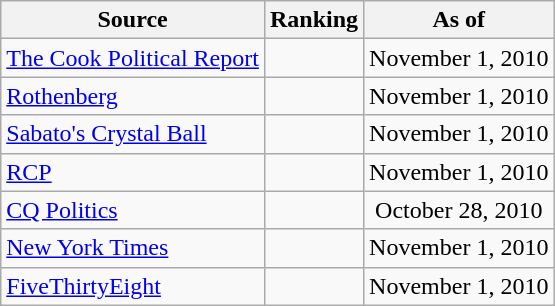<table class="wikitable" style="text-align:center">
<tr>
<th>Source</th>
<th>Ranking</th>
<th>As of</th>
</tr>
<tr>
<td align=left><a href='#'>The Cook Political Report</a></td>
<td></td>
<td>November 1, 2010</td>
</tr>
<tr>
<td align=left><a href='#'>Rothenberg</a></td>
<td></td>
<td>November 1, 2010</td>
</tr>
<tr>
<td align=left><a href='#'>Sabato's Crystal Ball</a></td>
<td></td>
<td>November 1, 2010</td>
</tr>
<tr>
<td align="left"><a href='#'>RCP</a></td>
<td></td>
<td>November 1, 2010</td>
</tr>
<tr>
<td align=left><a href='#'>CQ Politics</a></td>
<td></td>
<td>October 28, 2010</td>
</tr>
<tr>
<td align=left><a href='#'>New York Times</a></td>
<td></td>
<td>November 1, 2010</td>
</tr>
<tr>
<td align=left><a href='#'>FiveThirtyEight</a></td>
<td></td>
<td>November 1, 2010</td>
</tr>
</table>
